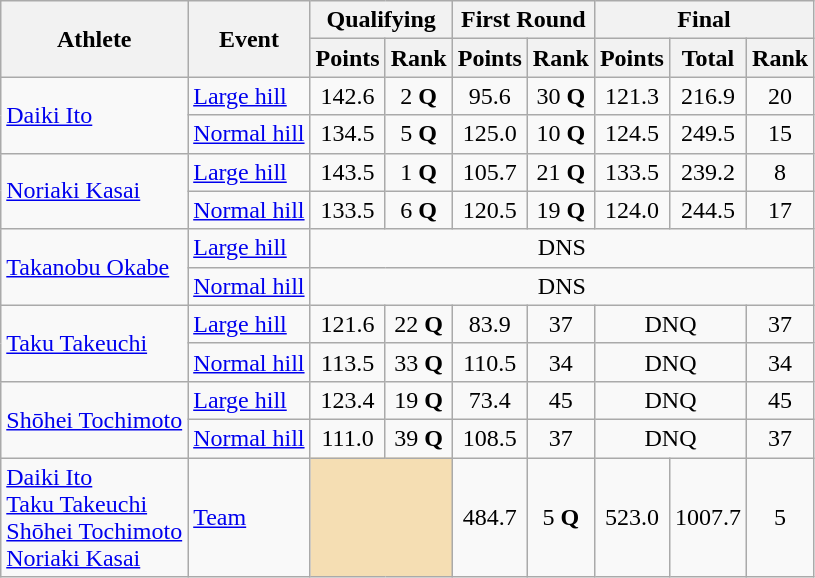<table class="wikitable">
<tr>
<th rowspan="2">Athlete</th>
<th rowspan="2">Event</th>
<th colspan="2">Qualifying</th>
<th colspan="2">First Round</th>
<th colspan="3">Final</th>
</tr>
<tr>
<th>Points</th>
<th>Rank</th>
<th>Points</th>
<th>Rank</th>
<th>Points</th>
<th>Total</th>
<th>Rank</th>
</tr>
<tr>
<td rowspan=2><a href='#'>Daiki Ito</a></td>
<td><a href='#'>Large hill</a></td>
<td align=center>142.6</td>
<td align=center>2 <strong>Q</strong></td>
<td align=center>95.6</td>
<td align=center>30 <strong>Q</strong></td>
<td align=center>121.3</td>
<td align=center>216.9</td>
<td align=center>20</td>
</tr>
<tr>
<td><a href='#'>Normal hill</a></td>
<td align=center>134.5</td>
<td align=center>5 <strong>Q</strong></td>
<td align=center>125.0</td>
<td align=center>10 <strong>Q</strong></td>
<td align=center>124.5</td>
<td align=center>249.5</td>
<td align=center>15</td>
</tr>
<tr>
<td rowspan=2><a href='#'>Noriaki Kasai</a></td>
<td><a href='#'>Large hill</a></td>
<td align=center>143.5</td>
<td align=center>1 <strong>Q</strong></td>
<td align=center>105.7</td>
<td align=center>21 <strong>Q</strong></td>
<td align=center>133.5</td>
<td align=center>239.2</td>
<td align=center>8</td>
</tr>
<tr>
<td><a href='#'>Normal hill</a></td>
<td align=center>133.5</td>
<td align=center>6 <strong>Q</strong></td>
<td align=center>120.5</td>
<td align=center>19 <strong>Q</strong></td>
<td align=center>124.0</td>
<td align=center>244.5</td>
<td align=center>17</td>
</tr>
<tr>
<td rowspan=2><a href='#'>Takanobu Okabe</a></td>
<td><a href='#'>Large hill</a></td>
<td align=center colspan=7>DNS</td>
</tr>
<tr>
<td><a href='#'>Normal hill</a></td>
<td align=center colspan=7>DNS</td>
</tr>
<tr>
<td rowspan=2><a href='#'>Taku Takeuchi</a></td>
<td><a href='#'>Large hill</a></td>
<td align=center>121.6</td>
<td align=center>22 <strong>Q</strong></td>
<td align=center>83.9</td>
<td align=center>37</td>
<td align=center colspan=2>DNQ</td>
<td align=center>37</td>
</tr>
<tr>
<td><a href='#'>Normal hill</a></td>
<td align=center>113.5</td>
<td align=center>33 <strong>Q</strong></td>
<td align=center>110.5</td>
<td align=center>34</td>
<td align=center colspan=2>DNQ</td>
<td align=center>34</td>
</tr>
<tr>
<td rowspan=2><a href='#'>Shōhei Tochimoto</a></td>
<td><a href='#'>Large hill</a></td>
<td align=center>123.4</td>
<td align=center>19 <strong>Q</strong></td>
<td align=center>73.4</td>
<td align=center>45</td>
<td align=center colspan=2>DNQ</td>
<td align=center>45</td>
</tr>
<tr>
<td><a href='#'>Normal hill</a></td>
<td align=center>111.0</td>
<td align=center>39 <strong>Q</strong></td>
<td align=center>108.5</td>
<td align=center>37</td>
<td align=center colspan=2>DNQ</td>
<td align=center>37</td>
</tr>
<tr>
<td><a href='#'>Daiki Ito</a><br><a href='#'>Taku Takeuchi</a><br><a href='#'>Shōhei Tochimoto</a><br><a href='#'>Noriaki Kasai</a></td>
<td><a href='#'>Team</a></td>
<td align=center colspan=2 bgcolor=wheat></td>
<td align=center>484.7</td>
<td align=center>5 <strong>Q</strong></td>
<td align=center>523.0</td>
<td align=center>1007.7</td>
<td align=center>5</td>
</tr>
</table>
